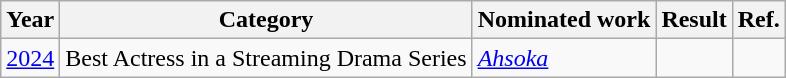<table class="wikitable">
<tr>
<th>Year</th>
<th>Category</th>
<th>Nominated work</th>
<th>Result</th>
<th>Ref.</th>
</tr>
<tr>
<td><a href='#'>2024</a></td>
<td>Best Actress in a Streaming Drama Series</td>
<td><em><a href='#'>Ahsoka</a></em></td>
<td></td>
<td></td>
</tr>
</table>
